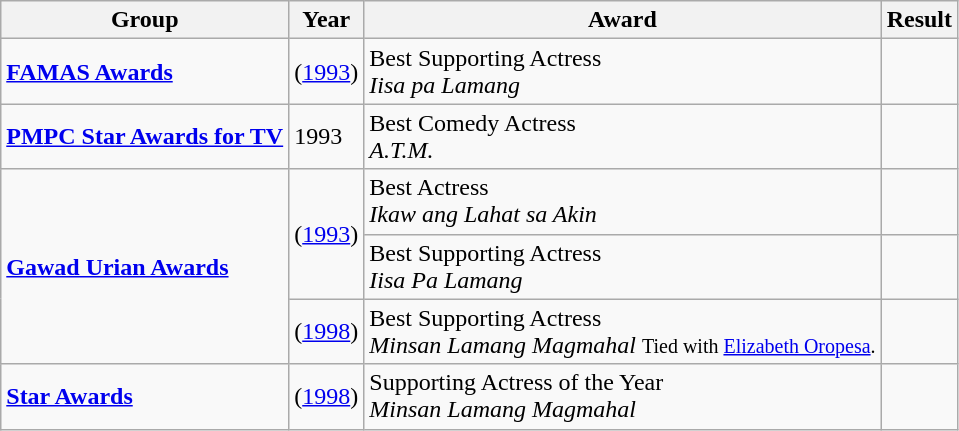<table class="wikitable">
<tr>
<th>Group</th>
<th>Year</th>
<th>Award</th>
<th>Result</th>
</tr>
<tr>
<td><strong><a href='#'>FAMAS Awards</a></strong></td>
<td>(<a href='#'>1993</a>)</td>
<td>Best Supporting Actress<br><em>Iisa pa Lamang</em></td>
<td></td>
</tr>
<tr>
<td><strong><a href='#'>PMPC Star Awards for TV</a></strong></td>
<td>1993</td>
<td>Best Comedy Actress<br><em>A.T.M.</em></td>
<td></td>
</tr>
<tr>
<td rowspan=3><strong><a href='#'>Gawad Urian Awards</a></strong></td>
<td rowspan=2>(<a href='#'>1993</a>)</td>
<td>Best Actress<br><em>Ikaw ang Lahat sa Akin</em></td>
<td></td>
</tr>
<tr>
<td>Best Supporting Actress<br><em>Iisa Pa Lamang</em></td>
<td></td>
</tr>
<tr>
<td>(<a href='#'>1998</a>)</td>
<td>Best Supporting Actress<br><em>Minsan Lamang Magmahal</em>
<small>Tied with <a href='#'>Elizabeth Oropesa</a>.</small></td>
<td></td>
</tr>
<tr>
<td><strong><a href='#'>Star Awards</a></strong></td>
<td>(<a href='#'>1998</a>)</td>
<td>Supporting Actress of the Year<br><em>Minsan Lamang Magmahal</em></td>
<td></td>
</tr>
</table>
